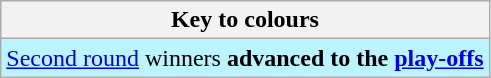<table class="wikitable">
<tr>
<th>Key to colours</th>
</tr>
<tr bgcolor=#BBF3FF>
<td><a href='#'>Second round</a> winners <strong>advanced to the <a href='#'>play-offs</a></strong></td>
</tr>
</table>
